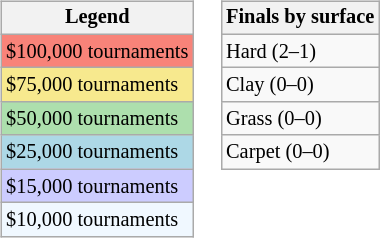<table>
<tr valign=top>
<td><br><table class=wikitable style="font-size:85%">
<tr>
<th>Legend</th>
</tr>
<tr style="background:#f88379;">
<td>$100,000 tournaments</td>
</tr>
<tr style="background:#f7e98e;">
<td>$75,000 tournaments</td>
</tr>
<tr style="background:#addfad;">
<td>$50,000 tournaments</td>
</tr>
<tr style="background:lightblue;">
<td>$25,000 tournaments</td>
</tr>
<tr style="background:#ccccff;">
<td>$15,000 tournaments</td>
</tr>
<tr style="background:#f0f8ff;">
<td>$10,000 tournaments</td>
</tr>
</table>
</td>
<td><br><table class=wikitable style="font-size:85%">
<tr>
<th>Finals by surface</th>
</tr>
<tr>
<td>Hard (2–1)</td>
</tr>
<tr>
<td>Clay (0–0)</td>
</tr>
<tr>
<td>Grass (0–0)</td>
</tr>
<tr>
<td>Carpet (0–0)</td>
</tr>
</table>
</td>
</tr>
</table>
